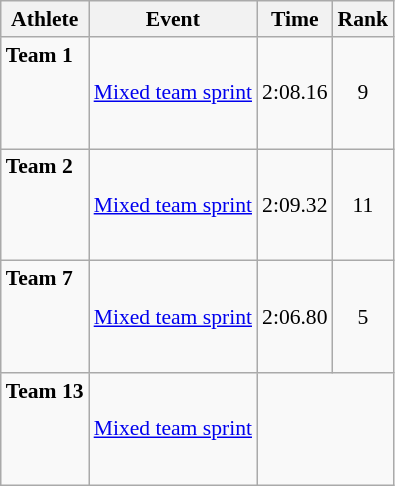<table class="wikitable" style="font-size:90%">
<tr>
<th>Athlete</th>
<th>Event</th>
<th>Time</th>
<th>Rank</th>
</tr>
<tr align=center>
<td align=left><strong>Team 1</strong><br><small><br><br><br></small></td>
<td align=left><a href='#'>Mixed team sprint</a></td>
<td>2:08.16</td>
<td>9</td>
</tr>
<tr align=center>
<td align=left><strong>Team 2</strong><br><small><br><br><br></small></td>
<td align=left><a href='#'>Mixed team sprint</a></td>
<td>2:09.32</td>
<td>11</td>
</tr>
<tr align=center>
<td align=left><strong>Team 7</strong><br><small><br><br><br></small></td>
<td align=left><a href='#'>Mixed team sprint</a></td>
<td>2:06.80</td>
<td>5</td>
</tr>
<tr align=center>
<td align=left><strong>Team 13</strong><br><small><br><br><br></small></td>
<td align=left><a href='#'>Mixed team sprint</a></td>
<td colspan=2></td>
</tr>
</table>
